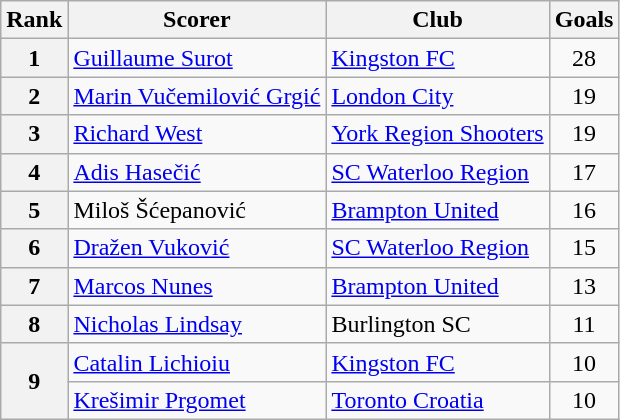<table class="wikitable" style="text-align:center">
<tr>
<th>Rank</th>
<th>Scorer</th>
<th>Club</th>
<th>Goals</th>
</tr>
<tr>
<th rowspan="1">1</th>
<td align="left"> <a href='#'>Guillaume Surot</a></td>
<td align="left"><a href='#'>Kingston FC</a></td>
<td>28</td>
</tr>
<tr>
<th rowspan="1">2</th>
<td align="left"> <a href='#'>Marin Vučemilović Grgić</a></td>
<td align="left"><a href='#'>London City</a></td>
<td>19</td>
</tr>
<tr>
<th rowspan="1">3</th>
<td align="left"> <a href='#'>Richard West</a></td>
<td align="left"><a href='#'>York Region Shooters</a></td>
<td>19</td>
</tr>
<tr>
<th rowspan="1">4</th>
<td align="left"> <a href='#'>Adis Hasečić</a></td>
<td align="left"><a href='#'>SC Waterloo Region</a></td>
<td>17</td>
</tr>
<tr>
<th rowspan="1">5</th>
<td align="left"> Miloš Šćepanović </td>
<td align="left"><a href='#'>Brampton United</a></td>
<td>16</td>
</tr>
<tr>
<th rowspan="1">6</th>
<td align="left"> <a href='#'>Dražen Vuković</a></td>
<td align="left"><a href='#'>SC Waterloo Region</a></td>
<td>15</td>
</tr>
<tr>
<th rowspan="1">7</th>
<td align="left"> <a href='#'>Marcos Nunes</a></td>
<td align="left"><a href='#'>Brampton United</a></td>
<td>13</td>
</tr>
<tr>
<th rowspan="1">8</th>
<td align="left"> <a href='#'>Nicholas Lindsay</a></td>
<td align="left">Burlington SC</td>
<td>11</td>
</tr>
<tr>
<th rowspan="3">9</th>
<td align="left"> <a href='#'>Catalin Lichioiu</a></td>
<td align="left"><a href='#'>Kingston FC</a></td>
<td>10</td>
</tr>
<tr>
<td align="left"> <a href='#'>Krešimir Prgomet</a></td>
<td align="left"><a href='#'>Toronto Croatia</a></td>
<td>10</td>
</tr>
</table>
